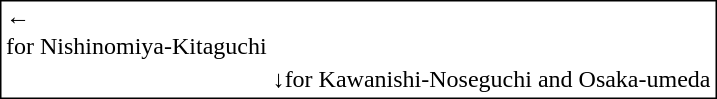<table style="border:1px solid black;">
<tr>
<td valign=up>←<br>for Nishinomiya-Kitaguchi</td>
<td valign=middle></td>
</tr>
<tr align=left>
<td></td>
<td valign=middle>↓for Kawanishi-Noseguchi and Osaka-umeda</td>
</tr>
</table>
